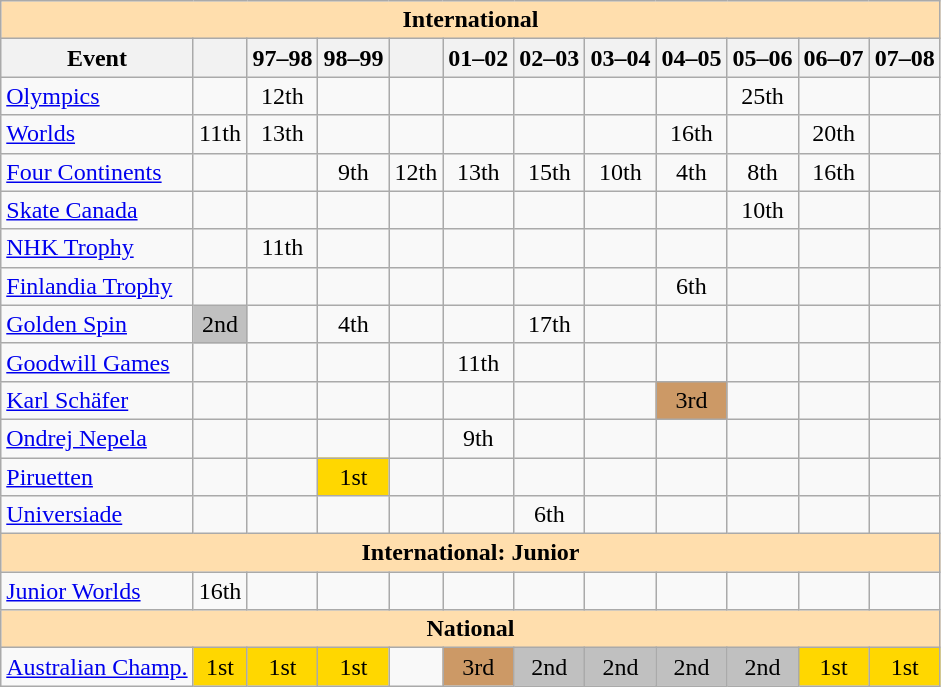<table class="wikitable" style="text-align:center">
<tr>
<th style="background-color: #ffdead; " colspan=12 align=center>International</th>
</tr>
<tr>
<th>Event</th>
<th></th>
<th>97–98</th>
<th>98–99</th>
<th></th>
<th>01–02</th>
<th>02–03</th>
<th>03–04</th>
<th>04–05</th>
<th>05–06</th>
<th>06–07</th>
<th>07–08</th>
</tr>
<tr>
<td align=left><a href='#'>Olympics</a></td>
<td></td>
<td>12th</td>
<td></td>
<td></td>
<td></td>
<td></td>
<td></td>
<td></td>
<td>25th</td>
<td></td>
<td></td>
</tr>
<tr>
<td align=left><a href='#'>Worlds</a></td>
<td>11th</td>
<td>13th</td>
<td></td>
<td></td>
<td></td>
<td></td>
<td></td>
<td>16th</td>
<td></td>
<td>20th</td>
<td></td>
</tr>
<tr>
<td align=left><a href='#'>Four Continents</a></td>
<td></td>
<td></td>
<td>9th</td>
<td>12th</td>
<td>13th</td>
<td>15th</td>
<td>10th</td>
<td>4th</td>
<td>8th</td>
<td>16th</td>
<td></td>
</tr>
<tr>
<td align=left> <a href='#'>Skate Canada</a></td>
<td></td>
<td></td>
<td></td>
<td></td>
<td></td>
<td></td>
<td></td>
<td></td>
<td>10th</td>
<td></td>
<td></td>
</tr>
<tr>
<td align=left> <a href='#'>NHK Trophy</a></td>
<td></td>
<td>11th</td>
<td></td>
<td></td>
<td></td>
<td></td>
<td></td>
<td></td>
<td></td>
<td></td>
<td></td>
</tr>
<tr>
<td align=left><a href='#'>Finlandia Trophy</a></td>
<td></td>
<td></td>
<td></td>
<td></td>
<td></td>
<td></td>
<td></td>
<td>6th</td>
<td></td>
<td></td>
<td></td>
</tr>
<tr>
<td align=left><a href='#'>Golden Spin</a></td>
<td bgcolor=silver>2nd</td>
<td></td>
<td>4th</td>
<td></td>
<td></td>
<td>17th</td>
<td></td>
<td></td>
<td></td>
<td></td>
<td></td>
</tr>
<tr>
<td align=left><a href='#'>Goodwill Games</a></td>
<td></td>
<td></td>
<td></td>
<td></td>
<td>11th</td>
<td></td>
<td></td>
<td></td>
<td></td>
<td></td>
<td></td>
</tr>
<tr>
<td align=left><a href='#'>Karl Schäfer</a></td>
<td></td>
<td></td>
<td></td>
<td></td>
<td></td>
<td></td>
<td></td>
<td bgcolor=cc9966>3rd</td>
<td></td>
<td></td>
<td></td>
</tr>
<tr>
<td align=left><a href='#'>Ondrej Nepela</a></td>
<td></td>
<td></td>
<td></td>
<td></td>
<td>9th</td>
<td></td>
<td></td>
<td></td>
<td></td>
<td></td>
<td></td>
</tr>
<tr>
<td align=left><a href='#'>Piruetten</a></td>
<td></td>
<td></td>
<td bgcolor=gold>1st</td>
<td></td>
<td></td>
<td></td>
<td></td>
<td></td>
<td></td>
<td></td>
<td></td>
</tr>
<tr>
<td align=left><a href='#'>Universiade</a></td>
<td></td>
<td></td>
<td></td>
<td></td>
<td></td>
<td>6th</td>
<td></td>
<td></td>
<td></td>
<td></td>
<td></td>
</tr>
<tr>
<th style="background-color: #ffdead; " colspan=12 align=center>International: Junior</th>
</tr>
<tr>
<td align=left><a href='#'>Junior Worlds</a></td>
<td>16th</td>
<td></td>
<td></td>
<td></td>
<td></td>
<td></td>
<td></td>
<td></td>
<td></td>
<td></td>
<td></td>
</tr>
<tr>
<th style="background-color: #ffdead; " colspan=12 align=center>National</th>
</tr>
<tr>
<td align=left><a href='#'>Australian Champ.</a></td>
<td bgcolor=gold>1st</td>
<td bgcolor=gold>1st</td>
<td bgcolor=gold>1st</td>
<td></td>
<td bgcolor=cc9966>3rd</td>
<td bgcolor=silver>2nd</td>
<td bgcolor=silver>2nd</td>
<td bgcolor=silver>2nd</td>
<td bgcolor=silver>2nd</td>
<td bgcolor=gold>1st</td>
<td bgcolor=gold>1st</td>
</tr>
</table>
